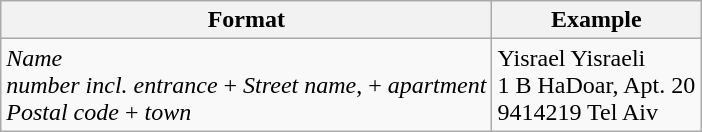<table class="wikitable">
<tr>
<th>Format</th>
<th>Example</th>
</tr>
<tr>
<td><em>Name</em><br><em>number incl. entrance</em> + <em>Street name</em>,  + <em>apartment</em><br> <em>Postal code</em> + <em>town</em></td>
<td>Yisrael Yisraeli<br>1 B HaDoar, Apt. 20<br>9414219 Tel Aiv</td>
</tr>
</table>
